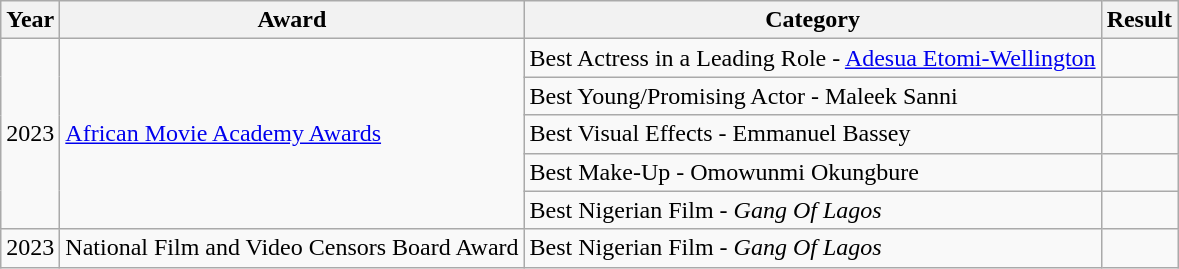<table class="wikitable">
<tr>
<th>Year</th>
<th>Award</th>
<th>Category</th>
<th>Result</th>
</tr>
<tr>
<td rowspan="5">2023</td>
<td rowspan="5"><a href='#'>African Movie Academy Awards</a></td>
<td>Best Actress in a Leading Role - <a href='#'>Adesua Etomi-Wellington</a></td>
<td></td>
</tr>
<tr>
<td>Best Young/Promising Actor - Maleek Sanni</td>
<td></td>
</tr>
<tr>
<td>Best Visual Effects - Emmanuel Bassey</td>
<td></td>
</tr>
<tr>
<td>Best Make-Up - Omowunmi Okungbure</td>
<td></td>
</tr>
<tr>
<td>Best Nigerian Film - <em>Gang Of Lagos</em></td>
<td></td>
</tr>
<tr>
<td rowspan="1">2023</td>
<td>National Film and Video Censors Board Award</td>
<td>Best Nigerian Film - <em>Gang Of Lagos</em></td>
<td></td>
</tr>
</table>
